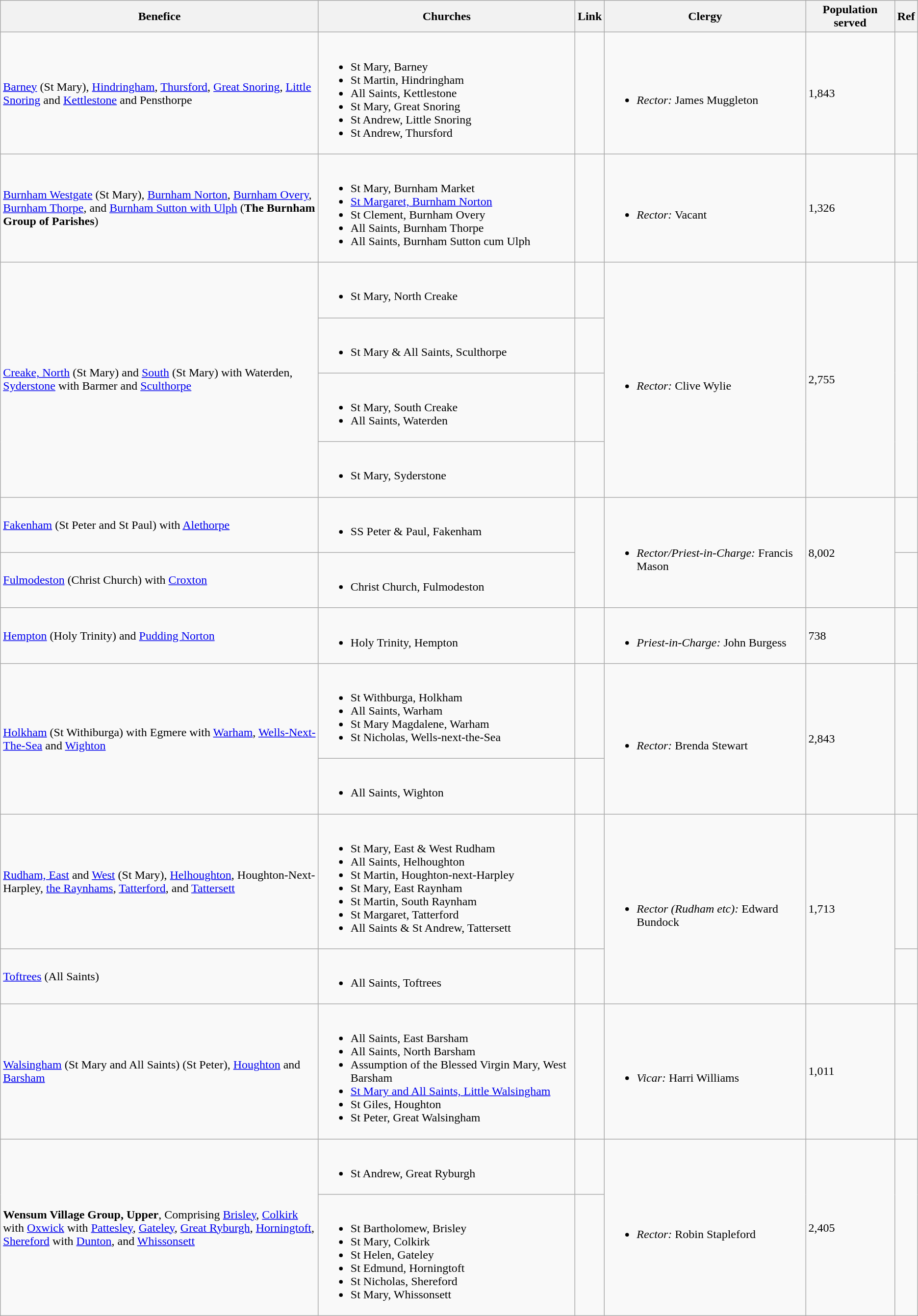<table class="wikitable">
<tr>
<th width="425">Benefice</th>
<th>Churches</th>
<th>Link</th>
<th>Clergy</th>
<th>Population served</th>
<th>Ref</th>
</tr>
<tr>
<td><a href='#'>Barney</a> (St Mary), <a href='#'>Hindringham</a>, <a href='#'>Thursford</a>, <a href='#'>Great Snoring</a>, <a href='#'>Little Snoring</a> and <a href='#'>Kettlestone</a> and Pensthorpe</td>
<td><br><ul><li>St Mary, Barney</li><li>St Martin, Hindringham</li><li>All Saints, Kettlestone</li><li>St Mary, Great Snoring</li><li>St Andrew, Little Snoring</li><li>St Andrew, Thursford</li></ul></td>
<td></td>
<td><br><ul><li><em>Rector:</em> James Muggleton</li></ul></td>
<td>1,843</td>
<td></td>
</tr>
<tr>
<td><a href='#'>Burnham Westgate</a> (St Mary), <a href='#'>Burnham Norton</a>, <a href='#'>Burnham Overy</a>, <a href='#'>Burnham Thorpe</a>, and <a href='#'>Burnham Sutton with Ulph</a> (<strong>The Burnham Group of Parishes</strong>)</td>
<td><br><ul><li>St Mary, Burnham Market</li><li><a href='#'>St Margaret, Burnham Norton</a></li><li>St Clement, Burnham Overy</li><li>All Saints, Burnham Thorpe</li><li>All Saints, Burnham Sutton cum Ulph</li></ul></td>
<td></td>
<td><br><ul><li><em>Rector:</em> Vacant</li></ul></td>
<td>1,326</td>
<td></td>
</tr>
<tr>
<td rowspan="4"><a href='#'>Creake, North</a> (St Mary) and <a href='#'>South</a> (St Mary) with Waterden, <a href='#'>Syderstone</a> with Barmer and <a href='#'>Sculthorpe</a></td>
<td><br><ul><li>St Mary, North Creake</li></ul></td>
<td></td>
<td rowspan="4"><br><ul><li><em>Rector:</em> Clive Wylie</li></ul></td>
<td rowspan="4">2,755</td>
<td rowspan="4"></td>
</tr>
<tr>
<td><br><ul><li>St Mary & All Saints, Sculthorpe</li></ul></td>
<td></td>
</tr>
<tr>
<td><br><ul><li>St Mary, South Creake</li><li>All Saints, Waterden</li></ul></td>
<td></td>
</tr>
<tr>
<td><br><ul><li>St Mary, Syderstone</li></ul></td>
<td></td>
</tr>
<tr>
<td><a href='#'>Fakenham</a> (St Peter and St Paul) with <a href='#'>Alethorpe</a></td>
<td><br><ul><li>SS Peter & Paul, Fakenham</li></ul></td>
<td rowspan="2"></td>
<td rowspan="2"><br><ul><li><em>Rector/Priest-in-Charge:</em> Francis Mason</li></ul></td>
<td rowspan="2">8,002</td>
<td></td>
</tr>
<tr>
<td><a href='#'>Fulmodeston</a> (Christ Church) with <a href='#'>Croxton</a></td>
<td><br><ul><li>Christ Church, Fulmodeston</li></ul></td>
<td></td>
</tr>
<tr>
<td><a href='#'>Hempton</a> (Holy Trinity) and <a href='#'>Pudding Norton</a></td>
<td><br><ul><li>Holy Trinity, Hempton</li></ul></td>
<td></td>
<td><br><ul><li><em>Priest-in-Charge:</em> John Burgess</li></ul></td>
<td>738</td>
<td></td>
</tr>
<tr>
<td rowspan="2"><a href='#'>Holkham</a> (St Withiburga) with Egmere with <a href='#'>Warham</a>, <a href='#'>Wells-Next-The-Sea</a> and <a href='#'>Wighton</a></td>
<td><br><ul><li>St Withburga, Holkham</li><li>All Saints, Warham</li><li>St Mary Magdalene, Warham</li><li>St Nicholas, Wells-next-the-Sea</li></ul></td>
<td></td>
<td rowspan="2"><br><ul><li><em>Rector:</em> Brenda Stewart</li></ul></td>
<td rowspan="2">2,843</td>
<td rowspan="2"></td>
</tr>
<tr>
<td><br><ul><li>All Saints, Wighton</li></ul></td>
<td></td>
</tr>
<tr>
<td><a href='#'>Rudham, East</a> and <a href='#'>West</a> (St Mary), <a href='#'>Helhoughton</a>, Houghton-Next-Harpley, <a href='#'>the Raynhams</a>, <a href='#'>Tatterford</a>, and <a href='#'>Tattersett</a></td>
<td><br><ul><li>St Mary, East & West Rudham</li><li>All Saints, Helhoughton</li><li>St Martin, Houghton-next-Harpley</li><li>St Mary, East Raynham</li><li>St Martin, South Raynham</li><li>St Margaret, Tatterford</li><li>All Saints & St Andrew, Tattersett</li></ul></td>
<td></td>
<td rowspan="2"><br><ul><li><em>Rector (Rudham etc):</em> Edward Bundock</li></ul></td>
<td rowspan="2">1,713</td>
<td></td>
</tr>
<tr>
<td><a href='#'>Toftrees</a> (All Saints)</td>
<td><br><ul><li>All Saints, Toftrees</li></ul></td>
<td></td>
<td></td>
</tr>
<tr>
<td><a href='#'>Walsingham</a> (St Mary and All Saints) (St Peter), <a href='#'>Houghton</a> and <a href='#'>Barsham</a></td>
<td><br><ul><li>All Saints, East Barsham</li><li>All Saints, North Barsham</li><li>Assumption of the Blessed Virgin Mary, West Barsham</li><li><a href='#'>St Mary and All Saints, Little Walsingham</a></li><li>St Giles, Houghton</li><li>St Peter, Great Walsingham</li></ul></td>
<td></td>
<td><br><ul><li><em>Vicar:</em> Harri Williams</li></ul></td>
<td>1,011</td>
<td></td>
</tr>
<tr>
<td rowspan="2"><strong>Wensum Village Group, Upper</strong>, Comprising <a href='#'>Brisley</a>, <a href='#'>Colkirk</a> with <a href='#'>Oxwick</a> with <a href='#'>Pattesley</a>, <a href='#'>Gateley</a>, <a href='#'>Great Ryburgh</a>, <a href='#'>Horningtoft</a>, <a href='#'>Shereford</a> with <a href='#'>Dunton</a>, and <a href='#'>Whissonsett</a></td>
<td><br><ul><li>St Andrew, Great Ryburgh</li></ul></td>
<td></td>
<td rowspan="2"><br><ul><li><em>Rector:</em> Robin Stapleford</li></ul></td>
<td rowspan="2">2,405</td>
<td rowspan="2"></td>
</tr>
<tr>
<td><br><ul><li>St Bartholomew, Brisley</li><li>St Mary, Colkirk</li><li>St Helen, Gateley</li><li>St Edmund, Horningtoft</li><li>St Nicholas, Shereford</li><li>St Mary, Whissonsett</li></ul></td>
<td></td>
</tr>
</table>
